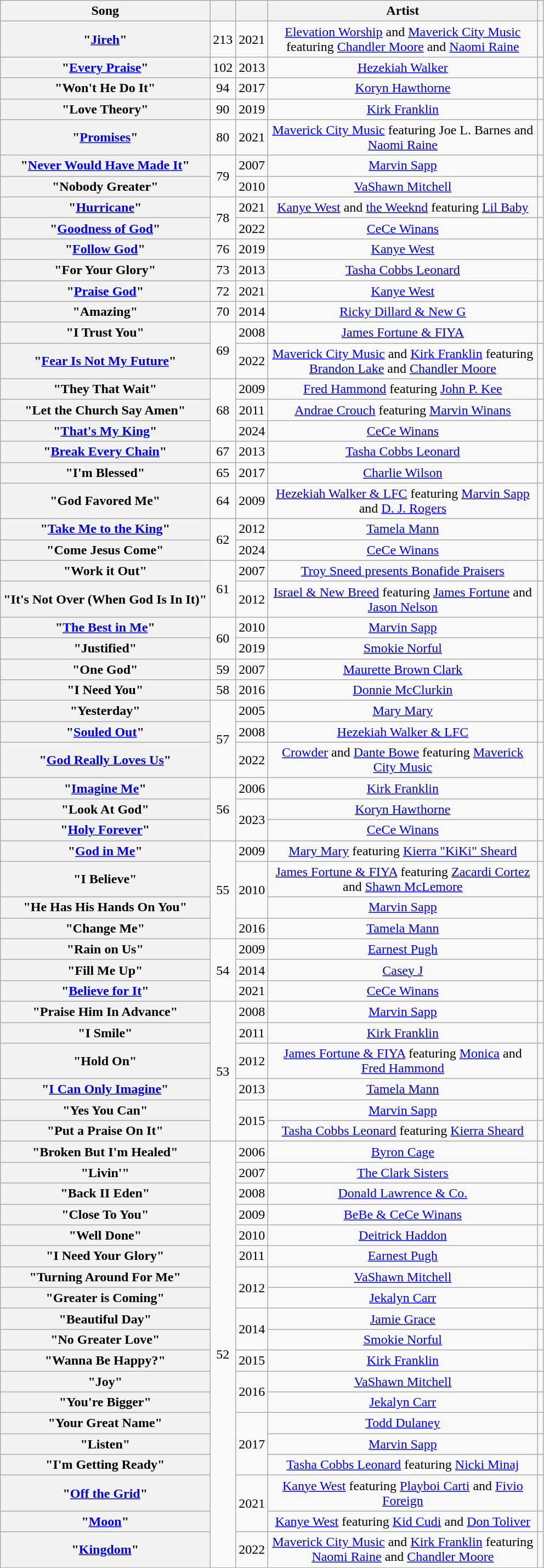<table class="wikitable sortable plainrowheaders" style="text-align:center;" border="1";">
<tr>
<th scope=col>Song</th>
<th scope=col></th>
<th scope=col></th>
<th scope=col style="width:20em;">Artist</th>
<th scope=col class="unsortable"></th>
</tr>
<tr>
<th scope="row">"<a href='#'>Jireh</a>"</th>
<td>213</td>
<td>2021</td>
<td><a href='#'>Elevation Worship</a> and <a href='#'>Maverick City Music</a> featuring <a href='#'>Chandler Moore</a> and <a href='#'>Naomi Raine</a></td>
<td></td>
</tr>
<tr>
<th scope="row">"<a href='#'>Every Praise</a>"</th>
<td>102</td>
<td>2013</td>
<td><a href='#'>Hezekiah Walker</a></td>
<td></td>
</tr>
<tr>
<th scope="row">"Won't He Do It"</th>
<td>94</td>
<td>2017</td>
<td><a href='#'>Koryn Hawthorne</a></td>
<td></td>
</tr>
<tr>
<th scope="row">"Love Theory"</th>
<td>90</td>
<td>2019</td>
<td><a href='#'>Kirk Franklin</a></td>
<td></td>
</tr>
<tr>
<th scope="row">"<a href='#'>Promises</a>"</th>
<td>80</td>
<td>2021</td>
<td><a href='#'>Maverick City Music</a> featuring Joe L. Barnes and <a href='#'>Naomi Raine</a></td>
<td></td>
</tr>
<tr>
<th scope="row">"<a href='#'>Never Would Have Made It</a>"</th>
<td rowspan="2">79</td>
<td>2007</td>
<td><a href='#'>Marvin Sapp</a></td>
<td></td>
</tr>
<tr>
<th scope="row">"Nobody Greater"</th>
<td>2010</td>
<td><a href='#'>VaShawn Mitchell</a></td>
<td></td>
</tr>
<tr>
<th scope="row">"<a href='#'>Hurricane</a>"</th>
<td rowspan="2">78</td>
<td>2021</td>
<td><a href='#'>Kanye West</a> and <a href='#'>the Weeknd</a> featuring <a href='#'>Lil Baby</a></td>
<td></td>
</tr>
<tr>
<th scope="row">"<a href='#'>Goodness of God</a>"</th>
<td>2022</td>
<td><a href='#'>CeCe Winans</a></td>
<td></td>
</tr>
<tr>
<th scope="row">"<a href='#'>Follow God</a>"</th>
<td>76</td>
<td>2019</td>
<td><a href='#'>Kanye West</a></td>
<td></td>
</tr>
<tr>
<th scope="row">"For Your Glory"</th>
<td>73</td>
<td>2013</td>
<td><a href='#'>Tasha Cobbs Leonard</a></td>
<td></td>
</tr>
<tr>
<th scope="row">"<a href='#'>Praise God</a>"</th>
<td>72</td>
<td>2021</td>
<td><a href='#'>Kanye West</a></td>
<td></td>
</tr>
<tr>
<th scope="row">"Amazing"</th>
<td>70</td>
<td>2014</td>
<td><a href='#'>Ricky Dillard & New G</a></td>
<td></td>
</tr>
<tr>
<th scope="row">"I Trust You"</th>
<td rowspan="2">69</td>
<td>2008</td>
<td><a href='#'>James Fortune & FIYA</a></td>
<td></td>
</tr>
<tr>
<th scope="row">"<a href='#'>Fear Is Not My Future</a>"</th>
<td>2022</td>
<td><a href='#'>Maverick City Music</a> and <a href='#'>Kirk Franklin</a> featuring <a href='#'>Brandon Lake</a> and <a href='#'>Chandler Moore</a></td>
<td></td>
</tr>
<tr>
<th scope="row">"They That Wait"</th>
<td rowspan="3">68</td>
<td>2009</td>
<td><a href='#'>Fred Hammond</a> featuring <a href='#'>John P. Kee</a></td>
<td></td>
</tr>
<tr>
<th scope="row">"Let the Church Say Amen"</th>
<td>2011</td>
<td><a href='#'>Andrae Crouch</a> featuring <a href='#'>Marvin Winans</a></td>
<td></td>
</tr>
<tr>
<th scope="row">"<a href='#'>That's My King</a>"</th>
<td>2024</td>
<td><a href='#'>CeCe Winans</a></td>
<td></td>
</tr>
<tr>
<th scope="row">"<a href='#'>Break Every Chain</a>"</th>
<td>67</td>
<td>2013</td>
<td><a href='#'>Tasha Cobbs Leonard</a></td>
<td></td>
</tr>
<tr>
<th scope="row">"I'm Blessed"</th>
<td>65</td>
<td>2017</td>
<td><a href='#'>Charlie Wilson</a></td>
<td></td>
</tr>
<tr>
<th scope="row">"God Favored Me"</th>
<td>64</td>
<td>2009</td>
<td><a href='#'>Hezekiah Walker & LFC</a> featuring <a href='#'>Marvin Sapp</a> and <a href='#'>D. J. Rogers</a></td>
<td></td>
</tr>
<tr>
<th scope="row">"<a href='#'>Take Me to the King</a>"</th>
<td rowspan="2">62</td>
<td>2012</td>
<td><a href='#'>Tamela Mann</a></td>
<td></td>
</tr>
<tr>
<th scope="row">"Come Jesus Come"</th>
<td>2024</td>
<td><a href='#'>CeCe Winans</a></td>
<td></td>
</tr>
<tr>
<th scope="row">"Work it Out"</th>
<td rowspan="2">61</td>
<td>2007</td>
<td><a href='#'>Troy Sneed presents Bonafide Praisers</a></td>
<td></td>
</tr>
<tr>
<th scope="row">"It's Not Over (When God Is In It)"</th>
<td>2012</td>
<td><a href='#'>Israel & New Breed</a> featuring <a href='#'>James Fortune</a> and <a href='#'>Jason Nelson</a></td>
<td></td>
</tr>
<tr>
<th scope="row">"<a href='#'>The Best in Me</a>"</th>
<td rowspan="2">60</td>
<td>2010</td>
<td><a href='#'>Marvin Sapp</a></td>
<td></td>
</tr>
<tr>
<th scope="row">"Justified"</th>
<td>2019</td>
<td><a href='#'>Smokie Norful</a></td>
<td></td>
</tr>
<tr>
<th scope="row">"One God"</th>
<td rowspan="1">59</td>
<td>2007</td>
<td><a href='#'>Maurette Brown Clark</a></td>
<td></td>
</tr>
<tr>
<th scope="row">"I Need You"</th>
<td>58</td>
<td>2016</td>
<td><a href='#'>Donnie McClurkin</a></td>
<td></td>
</tr>
<tr>
<th scope="row">"Yesterday"</th>
<td rowspan="3">57</td>
<td>2005</td>
<td><a href='#'>Mary Mary</a></td>
<td></td>
</tr>
<tr>
<th scope="row">"<a href='#'>Souled Out</a>"</th>
<td>2008</td>
<td><a href='#'>Hezekiah Walker & LFC</a></td>
<td></td>
</tr>
<tr>
<th scope="row">"<a href='#'>God Really Loves Us</a>"</th>
<td>2022</td>
<td><a href='#'>Crowder</a> and <a href='#'>Dante Bowe</a> featuring <a href='#'>Maverick City Music</a></td>
<td></td>
</tr>
<tr>
<th scope="row">"<a href='#'>Imagine Me</a>"</th>
<td rowspan="3">56</td>
<td>2006</td>
<td><a href='#'>Kirk Franklin</a></td>
<td></td>
</tr>
<tr>
<th scope="row">"Look At God"</th>
<td rowspan="2">2023</td>
<td><a href='#'>Koryn Hawthorne</a></td>
<td></td>
</tr>
<tr>
<th scope="row">"<a href='#'>Holy Forever</a>"</th>
<td><a href='#'>CeCe Winans</a></td>
<td></td>
</tr>
<tr>
<th scope="row">"<a href='#'>God in Me</a>"</th>
<td rowspan="4">55</td>
<td>2009</td>
<td><a href='#'>Mary Mary</a> featuring <a href='#'>Kierra "KiKi" Sheard</a></td>
<td></td>
</tr>
<tr>
<th scope="row">"I Believe"</th>
<td rowspan="2">2010</td>
<td><a href='#'>James Fortune & FIYA</a> featuring <a href='#'>Zacardi Cortez</a> and <a href='#'>Shawn McLemore</a></td>
<td></td>
</tr>
<tr>
<th scope="row">"He Has His Hands On You"</th>
<td><a href='#'>Marvin Sapp</a></td>
<td></td>
</tr>
<tr>
<th scope="row">"Change Me"</th>
<td>2016</td>
<td><a href='#'>Tamela Mann</a></td>
<td></td>
</tr>
<tr>
<th scope="row">"Rain on Us"</th>
<td rowspan="3">54</td>
<td>2009</td>
<td><a href='#'>Earnest Pugh</a></td>
<td></td>
</tr>
<tr>
<th scope="row">"Fill Me Up"</th>
<td>2014</td>
<td><a href='#'>Casey J</a></td>
<td></td>
</tr>
<tr>
<th scope="row">"<a href='#'>Believe for It</a>"</th>
<td>2021</td>
<td><a href='#'>CeCe Winans</a></td>
<td></td>
</tr>
<tr>
<th scope="row">"Praise Him In Advance"</th>
<td rowspan="6">53</td>
<td>2008</td>
<td><a href='#'>Marvin Sapp</a></td>
<td></td>
</tr>
<tr>
<th scope="row">"I Smile"</th>
<td>2011</td>
<td><a href='#'>Kirk Franklin</a></td>
<td></td>
</tr>
<tr>
<th scope="row">"Hold On"</th>
<td>2012</td>
<td><a href='#'>James Fortune & FIYA</a> featuring <a href='#'>Monica</a> and <a href='#'>Fred Hammond</a></td>
<td></td>
</tr>
<tr>
<th scope="row">"<a href='#'>I Can Only Imagine</a>"</th>
<td>2013</td>
<td><a href='#'>Tamela Mann</a></td>
<td></td>
</tr>
<tr>
<th scope="row">"Yes You Can"</th>
<td rowspan="2">2015</td>
<td><a href='#'>Marvin Sapp</a></td>
<td></td>
</tr>
<tr>
<th scope="row">"Put a Praise On It"</th>
<td><a href='#'>Tasha Cobbs Leonard</a> featuring <a href='#'>Kierra Sheard</a></td>
<td></td>
</tr>
<tr>
<th scope="row">"Broken But I'm Healed"</th>
<td rowspan="19">52</td>
<td>2006</td>
<td><a href='#'>Byron Cage</a></td>
<td></td>
</tr>
<tr>
<th scope="row">"Livin'"</th>
<td>2007</td>
<td><a href='#'>The Clark Sisters</a></td>
<td></td>
</tr>
<tr>
<th scope="row">"Back II Eden"</th>
<td>2008</td>
<td><a href='#'>Donald Lawrence & Co.</a></td>
<td></td>
</tr>
<tr>
<th scope="row">"Close To You"</th>
<td>2009</td>
<td><a href='#'>BeBe & CeCe Winans</a></td>
<td></td>
</tr>
<tr>
<th scope="row">"Well Done"</th>
<td>2010</td>
<td><a href='#'>Deitrick Haddon</a></td>
<td></td>
</tr>
<tr>
<th scope="row">"I Need Your Glory"</th>
<td>2011</td>
<td><a href='#'>Earnest Pugh</a></td>
<td></td>
</tr>
<tr>
<th scope="row">"Turning Around For Me"</th>
<td rowspan="2">2012</td>
<td><a href='#'>VaShawn Mitchell</a></td>
<td></td>
</tr>
<tr>
<th scope="row">"Greater is Coming"</th>
<td><a href='#'>Jekalyn Carr</a></td>
<td></td>
</tr>
<tr>
<th scope="row">"Beautiful Day"</th>
<td rowspan="2">2014</td>
<td><a href='#'>Jamie Grace</a></td>
<td></td>
</tr>
<tr>
<th scope="row">"No Greater Love"</th>
<td><a href='#'>Smokie Norful</a></td>
<td></td>
</tr>
<tr>
<th scope="row">"Wanna Be Happy?"</th>
<td>2015</td>
<td><a href='#'>Kirk Franklin</a></td>
<td></td>
</tr>
<tr>
<th scope="row">"Joy"</th>
<td rowspan="2">2016</td>
<td><a href='#'>VaShawn Mitchell</a></td>
<td></td>
</tr>
<tr>
<th scope="row">"You're Bigger"</th>
<td><a href='#'>Jekalyn Carr</a></td>
<td></td>
</tr>
<tr>
<th scope="row">"Your Great Name"</th>
<td rowspan="3">2017</td>
<td><a href='#'>Todd Dulaney</a></td>
<td></td>
</tr>
<tr>
<th scope="row">"Listen"</th>
<td><a href='#'>Marvin Sapp</a></td>
<td></td>
</tr>
<tr>
<th scope="row">"I'm Getting Ready"</th>
<td><a href='#'>Tasha Cobbs Leonard</a> featuring <a href='#'>Nicki Minaj</a></td>
<td></td>
</tr>
<tr>
<th scope="row">"<a href='#'>Off the Grid</a>"</th>
<td rowspan="2">2021</td>
<td><a href='#'>Kanye West</a> featuring <a href='#'>Playboi Carti</a> and <a href='#'>Fivio Foreign</a></td>
<td></td>
</tr>
<tr>
<th scope="row">"<a href='#'>Moon</a>"</th>
<td><a href='#'>Kanye West</a> featuring <a href='#'>Kid Cudi</a> and <a href='#'>Don Toliver</a></td>
<td></td>
</tr>
<tr>
<th scope="row">"<a href='#'>Kingdom</a>"</th>
<td>2022</td>
<td><a href='#'>Maverick City Music</a> and <a href='#'>Kirk Franklin</a> featuring <a href='#'>Naomi Raine</a> and <a href='#'>Chandler Moore</a></td>
<td></td>
</tr>
<tr>
</tr>
</table>
